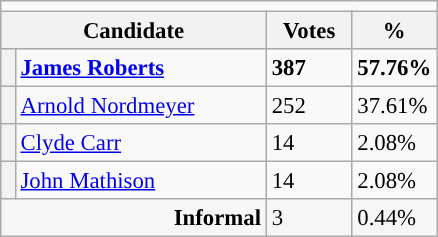<table class="wikitable" style="font-size: 95%;">
<tr>
<td colspan=4></td>
</tr>
<tr style="background-color:#E9E9E9">
<th colspan="2" style="width: 170px">Candidate</th>
<th style="width: 50px">Votes</th>
<th style="width: 40px">%</th>
</tr>
<tr>
<th style="background-color: "></th>
<td><strong><a href='#'>James Roberts</a></strong></td>
<td><strong>387</strong></td>
<td><strong>57.76%</strong></td>
</tr>
<tr>
<th style="background-color: "></th>
<td><a href='#'>Arnold Nordmeyer</a></td>
<td>252</td>
<td>37.61%</td>
</tr>
<tr>
<th style="background-color: "></th>
<td><a href='#'>Clyde Carr</a></td>
<td>14</td>
<td>2.08%</td>
</tr>
<tr>
<th style="background-color: "></th>
<td><a href='#'>John Mathison</a></td>
<td>14</td>
<td>2.08%</td>
</tr>
<tr style="background-color:#F6F6F6">
<td colspan="2" align="right"><strong>Informal</strong></td>
<td>3</td>
<td>0.44%</td>
</tr>
</table>
